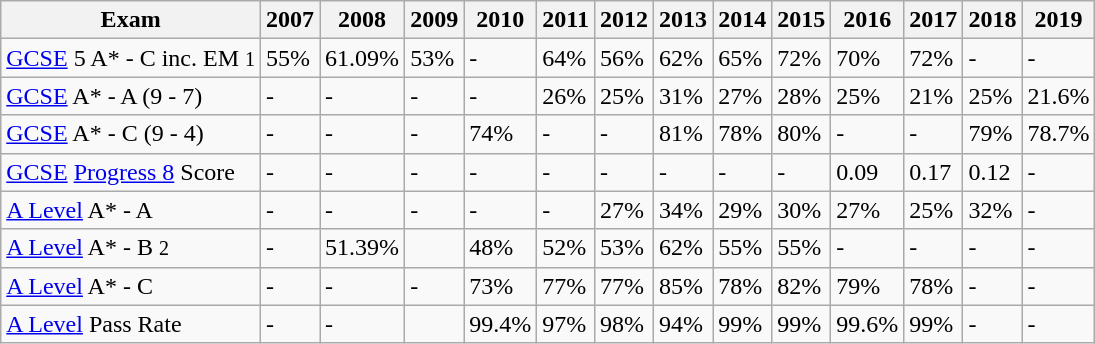<table class="wikitable" border="1">
<tr>
<th>Exam</th>
<th>2007</th>
<th>2008</th>
<th>2009</th>
<th>2010</th>
<th>2011</th>
<th>2012</th>
<th>2013</th>
<th>2014</th>
<th>2015</th>
<th>2016</th>
<th>2017</th>
<th>2018</th>
<th>2019</th>
</tr>
<tr>
<td><a href='#'>GCSE</a> 5 A* - C inc. EM <small>1</small></td>
<td>55%</td>
<td>61.09%</td>
<td>53%</td>
<td>-</td>
<td>64%</td>
<td>56%</td>
<td>62%</td>
<td>65%</td>
<td>72%</td>
<td>70%</td>
<td>72%</td>
<td>-</td>
<td>-</td>
</tr>
<tr>
<td><a href='#'>GCSE</a> A* - A (9 - 7)</td>
<td>-</td>
<td>-</td>
<td>-</td>
<td>-</td>
<td>26%</td>
<td>25%</td>
<td>31%</td>
<td>27%</td>
<td>28%</td>
<td>25%</td>
<td>21%</td>
<td>25%</td>
<td>21.6%</td>
</tr>
<tr>
<td><a href='#'>GCSE</a> A* - C (9 - 4)</td>
<td>-</td>
<td>-</td>
<td>-</td>
<td>74%</td>
<td>-</td>
<td>-</td>
<td>81%</td>
<td>78%</td>
<td>80%</td>
<td>-</td>
<td>-</td>
<td>79%</td>
<td>78.7%</td>
</tr>
<tr>
<td><a href='#'>GCSE</a> <a href='#'>Progress 8</a> Score</td>
<td>-</td>
<td>-</td>
<td>-</td>
<td>-</td>
<td>-</td>
<td>-</td>
<td>-</td>
<td>-</td>
<td>-</td>
<td>0.09</td>
<td>0.17</td>
<td>0.12</td>
<td>-</td>
</tr>
<tr>
<td><a href='#'>A Level</a> A* - A</td>
<td>-</td>
<td>-</td>
<td>-</td>
<td>-</td>
<td>-</td>
<td>27%</td>
<td>34%</td>
<td>29%</td>
<td>30%</td>
<td>27%</td>
<td>25%</td>
<td>32%</td>
<td>-</td>
</tr>
<tr>
<td><a href='#'>A Level</a> A* - B <small>2</small></td>
<td>-</td>
<td>51.39%</td>
<td></td>
<td>48%</td>
<td>52%</td>
<td>53%</td>
<td>62%</td>
<td>55%</td>
<td>55%</td>
<td>-</td>
<td>-</td>
<td>-</td>
<td>-</td>
</tr>
<tr>
<td><a href='#'>A Level</a> A* - C</td>
<td>-</td>
<td>-</td>
<td>-</td>
<td>73%</td>
<td>77%</td>
<td>77%</td>
<td>85%</td>
<td>78%</td>
<td>82%</td>
<td>79%</td>
<td>78%</td>
<td>-</td>
<td>-</td>
</tr>
<tr>
<td><a href='#'>A Level</a> Pass Rate</td>
<td>-</td>
<td>-</td>
<td></td>
<td>99.4%</td>
<td>97%</td>
<td>98%</td>
<td>94%</td>
<td>99%</td>
<td>99%</td>
<td>99.6%</td>
<td>99%</td>
<td>-</td>
<td>-</td>
</tr>
</table>
